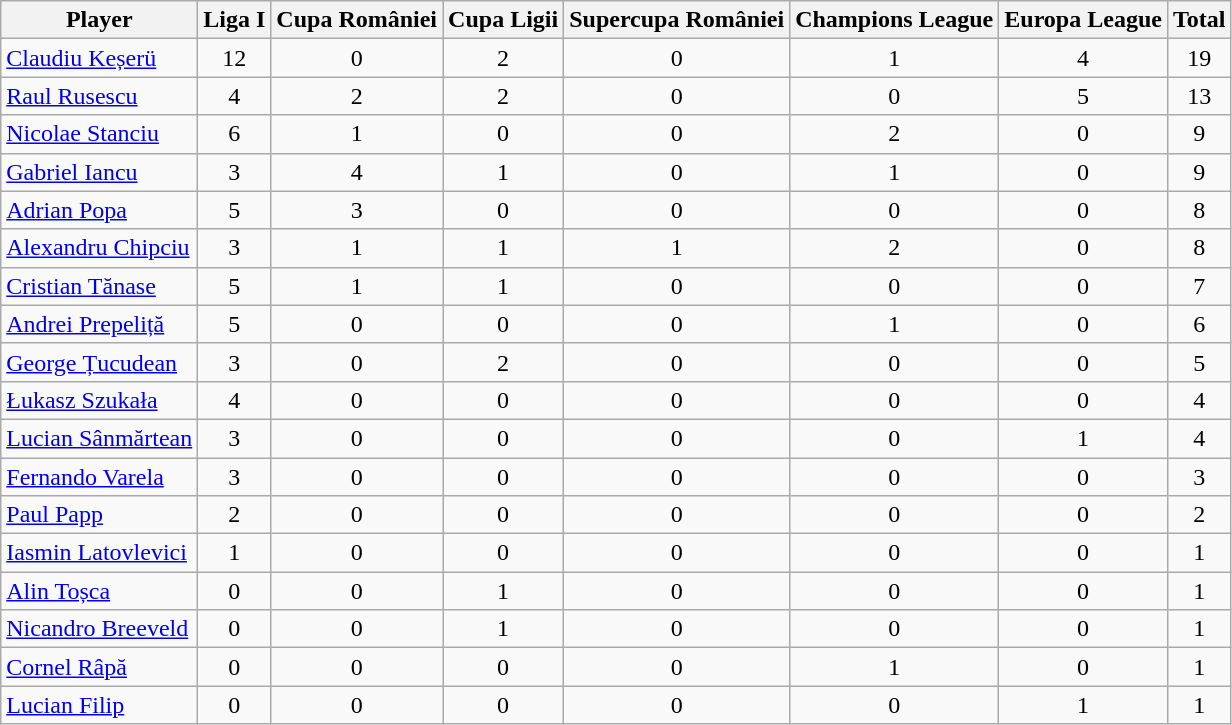<table class="wikitable sortable">
<tr>
<th>Player</th>
<th>Liga I</th>
<th>Cupa României</th>
<th>Cupa Ligii</th>
<th>Supercupa României</th>
<th>Champions League</th>
<th>Europa League</th>
<th>Total</th>
</tr>
<tr>
<td style="text-align:left;"> <a href='#'>Claudiu Keșerü</a></td>
<td align=center>12</td>
<td align=center>0</td>
<td align=center>2</td>
<td align=center>0</td>
<td align=center>1</td>
<td align=center>4</td>
<td align=center>19</td>
</tr>
<tr>
<td style="text-align:left;"> <a href='#'>Raul Rusescu</a></td>
<td align=center>4</td>
<td align=center>2</td>
<td align=center>2</td>
<td align=center>0</td>
<td align=center>0</td>
<td align=center>5</td>
<td align=center>13</td>
</tr>
<tr>
<td style="text-align:left;"> <a href='#'>Nicolae Stanciu</a></td>
<td align=center>6</td>
<td align=center>1</td>
<td align=center>0</td>
<td align=center>0</td>
<td align=center>2</td>
<td align=center>0</td>
<td align=center>9</td>
</tr>
<tr>
<td style="text-align:left;"> <a href='#'>Gabriel Iancu</a></td>
<td align=center>3</td>
<td align=center>4</td>
<td align=center>1</td>
<td align=center>0</td>
<td align=center>1</td>
<td align=center>0</td>
<td align=center>9</td>
</tr>
<tr>
<td style="text-align:left;"> <a href='#'>Adrian Popa</a></td>
<td align=center>5</td>
<td align=center>3</td>
<td align=center>0</td>
<td align=center>0</td>
<td align=center>0</td>
<td align=center>0</td>
<td align=center>8</td>
</tr>
<tr>
<td style="text-align:left;"> <a href='#'>Alexandru Chipciu</a></td>
<td align=center>3</td>
<td align=center>1</td>
<td align=center>1</td>
<td align=center>1</td>
<td align=center>2</td>
<td align=center>0</td>
<td align=center>8</td>
</tr>
<tr>
<td style="text-align:left;"> <a href='#'>Cristian Tănase</a></td>
<td align=center>5</td>
<td align=center>1</td>
<td align=center>1</td>
<td align=center>0</td>
<td align=center>0</td>
<td align=center>0</td>
<td align=center>7</td>
</tr>
<tr>
<td style="text-align:left;"> <a href='#'>Andrei Prepeliță</a></td>
<td align=center>5</td>
<td align=center>0</td>
<td align=center>0</td>
<td align=center>0</td>
<td align=center>1</td>
<td align=center>0</td>
<td align=center>6</td>
</tr>
<tr>
<td style="text-align:left;"> <a href='#'>George Țucudean</a></td>
<td align=center>3</td>
<td align=center>0</td>
<td align=center>2</td>
<td align=center>0</td>
<td align=center>0</td>
<td align=center>0</td>
<td align=center>5</td>
</tr>
<tr>
<td style="text-align:left;"> <a href='#'>Łukasz Szukała</a></td>
<td align=center>4</td>
<td align=center>0</td>
<td align=center>0</td>
<td align=center>0</td>
<td align=center>0</td>
<td align=center>0</td>
<td align=center>4</td>
</tr>
<tr>
<td style="text-align:left;"> <a href='#'>Lucian Sânmărtean</a></td>
<td align=center>3</td>
<td align=center>0</td>
<td align=center>0</td>
<td align=center>0</td>
<td align=center>0</td>
<td align=center>1</td>
<td align=center>4</td>
</tr>
<tr>
<td style="text-align:left;"> <a href='#'>Fernando Varela</a></td>
<td align=center>3</td>
<td align=center>0</td>
<td align=center>0</td>
<td align=center>0</td>
<td align=center>0</td>
<td align=center>0</td>
<td align=center>3</td>
</tr>
<tr>
<td style="text-align:left;"> <a href='#'>Paul Papp</a></td>
<td align=center>2</td>
<td align=center>0</td>
<td align=center>0</td>
<td align=center>0</td>
<td align=center>0</td>
<td align=center>0</td>
<td align=center>2</td>
</tr>
<tr>
<td style="text-align:left;"> <a href='#'>Iasmin Latovlevici</a></td>
<td align=center>1</td>
<td align=center>0</td>
<td align=center>0</td>
<td align=center>0</td>
<td align=center>0</td>
<td align=center>0</td>
<td align=center>1</td>
</tr>
<tr>
<td style="text-align:left;"> <a href='#'>Alin Toșca</a></td>
<td align=center>0</td>
<td align=center>0</td>
<td align=center>1</td>
<td align=center>0</td>
<td align=center>0</td>
<td align=center>0</td>
<td align=center>1</td>
</tr>
<tr>
<td style="text-align:left;"> <a href='#'>Nicandro Breeveld</a></td>
<td align=center>0</td>
<td align=center>0</td>
<td align=center>1</td>
<td align=center>0</td>
<td align=center>0</td>
<td align=center>0</td>
<td align=center>1</td>
</tr>
<tr>
<td style="text-align:left;"> <a href='#'>Cornel Râpă</a></td>
<td align=center>0</td>
<td align=center>0</td>
<td align=center>0</td>
<td align=center>0</td>
<td align=center>1</td>
<td align=center>0</td>
<td align=center>1</td>
</tr>
<tr>
<td style="text-align:left;"> <a href='#'>Lucian Filip</a></td>
<td align=center>0</td>
<td align=center>0</td>
<td align=center>0</td>
<td align=center>0</td>
<td align=center>0</td>
<td align=center>1</td>
<td align=center>1</td>
</tr>
</table>
